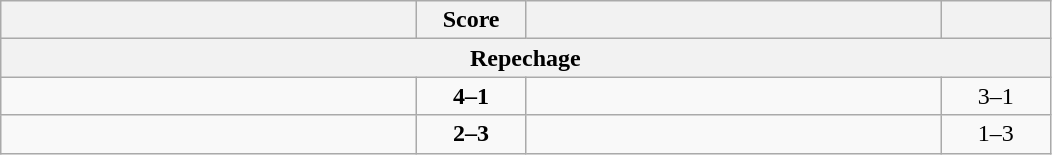<table class="wikitable" style="text-align: left;">
<tr>
<th align="right" width="270"></th>
<th width="65">Score</th>
<th align="left" width="270"></th>
<th width="65"></th>
</tr>
<tr>
<th colspan=4>Repechage</th>
</tr>
<tr>
<td><strong></strong></td>
<td align="center"><strong>4–1</strong></td>
<td></td>
<td align=center>3–1 <strong></strong></td>
</tr>
<tr>
<td></td>
<td align="center"><strong>2–3</strong></td>
<td><strong></strong></td>
<td align=center>1–3 <strong></strong></td>
</tr>
</table>
